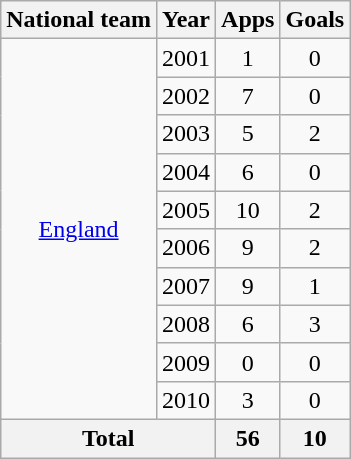<table class="wikitable" style="text-align:center">
<tr>
<th>National team</th>
<th>Year</th>
<th>Apps</th>
<th>Goals</th>
</tr>
<tr>
<td rowspan="10"><a href='#'>England</a></td>
<td>2001</td>
<td>1</td>
<td>0</td>
</tr>
<tr>
<td>2002</td>
<td>7</td>
<td>0</td>
</tr>
<tr>
<td>2003</td>
<td>5</td>
<td>2</td>
</tr>
<tr>
<td>2004</td>
<td>6</td>
<td>0</td>
</tr>
<tr>
<td>2005</td>
<td>10</td>
<td>2</td>
</tr>
<tr>
<td>2006</td>
<td>9</td>
<td>2</td>
</tr>
<tr>
<td>2007</td>
<td>9</td>
<td>1</td>
</tr>
<tr>
<td>2008</td>
<td>6</td>
<td>3</td>
</tr>
<tr>
<td>2009</td>
<td>0</td>
<td>0</td>
</tr>
<tr>
<td>2010</td>
<td>3</td>
<td>0</td>
</tr>
<tr>
<th colspan="2">Total</th>
<th>56</th>
<th>10</th>
</tr>
</table>
